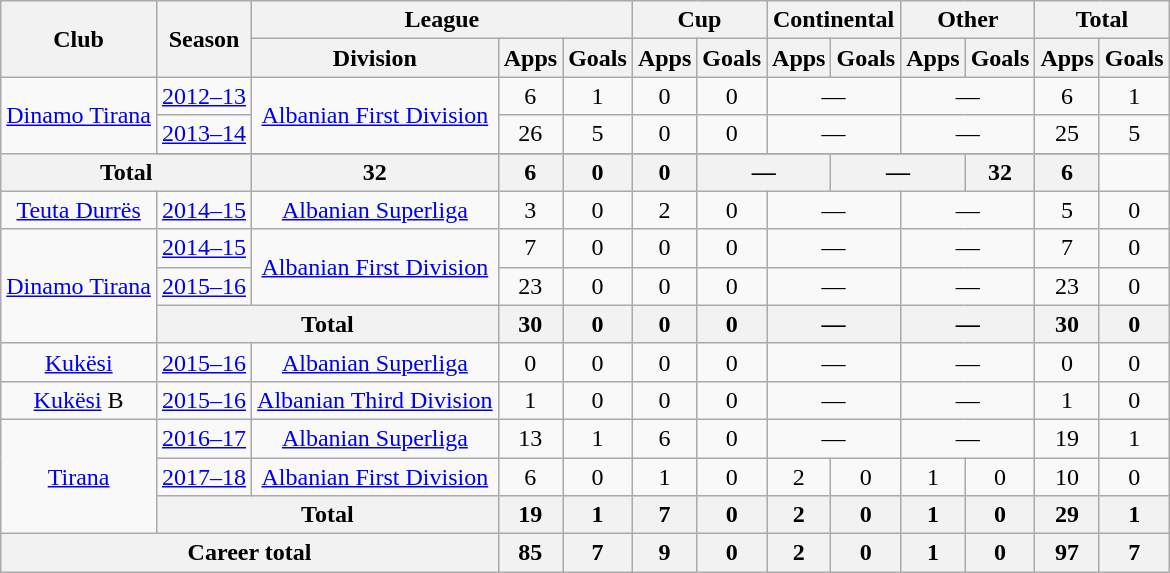<table class="wikitable" style="text-align:center">
<tr>
<th rowspan="2">Club</th>
<th rowspan="2">Season</th>
<th colspan="3">League</th>
<th colspan="2">Cup</th>
<th colspan="2">Continental</th>
<th colspan="2">Other</th>
<th colspan="2">Total</th>
</tr>
<tr>
<th>Division</th>
<th>Apps</th>
<th>Goals</th>
<th>Apps</th>
<th>Goals</th>
<th>Apps</th>
<th>Goals</th>
<th>Apps</th>
<th>Goals</th>
<th>Apps</th>
<th>Goals</th>
</tr>
<tr>
<td rowspan="3"><a href='#'>Dinamo Tirana</a></td>
<td><a href='#'>2012–13</a></td>
<td rowspan="2"><a href='#'>Albanian First Division</a></td>
<td>6</td>
<td>1</td>
<td>0</td>
<td>0</td>
<td colspan="2">—</td>
<td colspan="2">—</td>
<td>6</td>
<td>1</td>
</tr>
<tr>
<td><a href='#'>2013–14</a></td>
<td>26</td>
<td>5</td>
<td>0</td>
<td>0</td>
<td colspan="2">—</td>
<td colspan="2">—</td>
<td>25</td>
<td>5</td>
</tr>
<tr>
</tr>
<tr>
<th colspan="2">Total</th>
<th>32</th>
<th>6</th>
<th>0</th>
<th>0</th>
<th colspan="2">—</th>
<th colspan="2">—</th>
<th>32</th>
<th>6</th>
</tr>
<tr>
<td rowspan="1"><a href='#'>Teuta Durrës</a></td>
<td><a href='#'>2014–15</a></td>
<td rowspan="1"><a href='#'>Albanian Superliga</a></td>
<td>3</td>
<td>0</td>
<td>2</td>
<td>0</td>
<td colspan="2">—</td>
<td colspan="2">—</td>
<td>5</td>
<td>0</td>
</tr>
<tr>
<td rowspan="3"><a href='#'>Dinamo Tirana</a></td>
<td><a href='#'>2014–15</a></td>
<td rowspan="2"><a href='#'>Albanian First Division</a></td>
<td>7</td>
<td>0</td>
<td>0</td>
<td>0</td>
<td colspan="2">—</td>
<td colspan="2">—</td>
<td>7</td>
<td>0</td>
</tr>
<tr>
<td><a href='#'>2015–16</a></td>
<td>23</td>
<td>0</td>
<td>0</td>
<td>0</td>
<td colspan="2">—</td>
<td colspan="2">—</td>
<td>23</td>
<td>0</td>
</tr>
<tr>
<th colspan="2">Total</th>
<th>30</th>
<th>0</th>
<th>0</th>
<th>0</th>
<th colspan="2">—</th>
<th colspan="2">—</th>
<th>30</th>
<th>0</th>
</tr>
<tr>
<td rowspan="1"><a href='#'>Kukësi</a></td>
<td><a href='#'>2015–16</a></td>
<td rowspan="1"><a href='#'>Albanian Superliga</a></td>
<td>0</td>
<td>0</td>
<td>0</td>
<td>0</td>
<td colspan="2">—</td>
<td colspan="2">—</td>
<td>0</td>
<td>0</td>
</tr>
<tr>
<td rowspan="1"><a href='#'>Kukësi</a> B</td>
<td><a href='#'>2015–16</a></td>
<td rowspan="1"><a href='#'>Albanian Third Division</a></td>
<td>1</td>
<td>0</td>
<td>0</td>
<td>0</td>
<td colspan="2">—</td>
<td colspan="2">—</td>
<td>1</td>
<td>0</td>
</tr>
<tr>
<td rowspan="3"><a href='#'>Tirana</a></td>
<td><a href='#'>2016–17</a></td>
<td rowspan="1"><a href='#'>Albanian Superliga</a></td>
<td>13</td>
<td>1</td>
<td>6</td>
<td>0</td>
<td colspan="2">—</td>
<td colspan="2">—</td>
<td>19</td>
<td>1</td>
</tr>
<tr>
<td><a href='#'>2017–18</a></td>
<td rowspan="1"><a href='#'>Albanian First Division</a></td>
<td>6</td>
<td>0</td>
<td>1</td>
<td>0</td>
<td>2</td>
<td>0</td>
<td>1</td>
<td>0</td>
<td>10</td>
<td>0</td>
</tr>
<tr>
<th colspan="2">Total</th>
<th>19</th>
<th>1</th>
<th>7</th>
<th>0</th>
<th>2</th>
<th>0</th>
<th>1</th>
<th>0</th>
<th>29</th>
<th>1</th>
</tr>
<tr>
<th colspan="3">Career total</th>
<th>85</th>
<th>7</th>
<th>9</th>
<th>0</th>
<th>2</th>
<th>0</th>
<th>1</th>
<th>0</th>
<th>97</th>
<th>7</th>
</tr>
</table>
